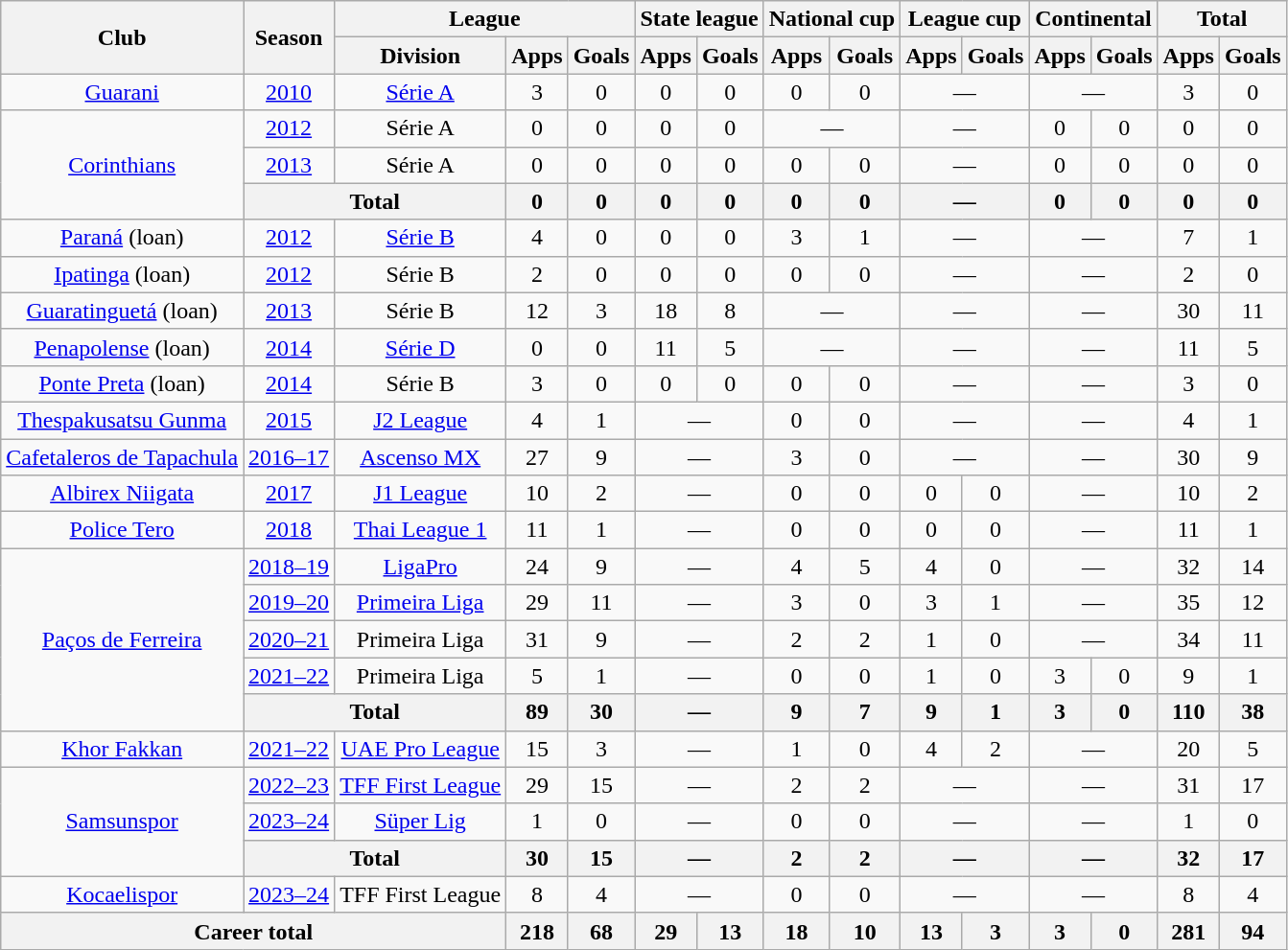<table class="wikitable" style="text-align: center;">
<tr>
<th rowspan="2">Club</th>
<th rowspan="2">Season</th>
<th colspan="3">League</th>
<th colspan="2">State league</th>
<th colspan="2">National cup</th>
<th colspan="2">League cup</th>
<th colspan="2">Continental</th>
<th colspan="2">Total</th>
</tr>
<tr>
<th>Division</th>
<th>Apps</th>
<th>Goals</th>
<th>Apps</th>
<th>Goals</th>
<th>Apps</th>
<th>Goals</th>
<th>Apps</th>
<th>Goals</th>
<th>Apps</th>
<th>Goals</th>
<th>Apps</th>
<th>Goals</th>
</tr>
<tr>
<td valign="center"><a href='#'>Guarani</a></td>
<td><a href='#'>2010</a></td>
<td><a href='#'>Série A</a></td>
<td>3</td>
<td>0</td>
<td>0</td>
<td>0</td>
<td>0</td>
<td>0</td>
<td colspan="2">—</td>
<td colspan="2">—</td>
<td>3</td>
<td>0</td>
</tr>
<tr>
<td rowspan="3" valign="center"><a href='#'>Corinthians</a></td>
<td><a href='#'>2012</a></td>
<td>Série A</td>
<td>0</td>
<td>0</td>
<td>0</td>
<td>0</td>
<td colspan="2">—</td>
<td colspan="2">—</td>
<td>0</td>
<td>0</td>
<td>0</td>
<td>0</td>
</tr>
<tr>
<td><a href='#'>2013</a></td>
<td>Série A</td>
<td>0</td>
<td>0</td>
<td>0</td>
<td>0</td>
<td>0</td>
<td>0</td>
<td colspan="2">—</td>
<td>0</td>
<td>0</td>
<td>0</td>
<td>0</td>
</tr>
<tr>
<th colspan="2">Total</th>
<th>0</th>
<th>0</th>
<th>0</th>
<th>0</th>
<th>0</th>
<th>0</th>
<th colspan="2">—</th>
<th>0</th>
<th>0</th>
<th>0</th>
<th>0</th>
</tr>
<tr>
<td valign="center"><a href='#'>Paraná</a> (loan)</td>
<td><a href='#'>2012</a></td>
<td><a href='#'>Série B</a></td>
<td>4</td>
<td>0</td>
<td>0</td>
<td>0</td>
<td>3</td>
<td>1</td>
<td colspan="2">—</td>
<td colspan="2">—</td>
<td>7</td>
<td>1</td>
</tr>
<tr>
<td valign="center"><a href='#'>Ipatinga</a> (loan)</td>
<td><a href='#'>2012</a></td>
<td>Série B</td>
<td>2</td>
<td>0</td>
<td>0</td>
<td>0</td>
<td>0</td>
<td>0</td>
<td colspan="2">—</td>
<td colspan="2">—</td>
<td>2</td>
<td>0</td>
</tr>
<tr>
<td valign="center"><a href='#'>Guaratinguetá</a> (loan)</td>
<td><a href='#'>2013</a></td>
<td>Série B</td>
<td>12</td>
<td>3</td>
<td>18</td>
<td>8</td>
<td colspan="2">—</td>
<td colspan="2">—</td>
<td colspan="2">—</td>
<td>30</td>
<td>11</td>
</tr>
<tr>
<td valign="center"><a href='#'>Penapolense</a> (loan)</td>
<td><a href='#'>2014</a></td>
<td><a href='#'>Série D</a></td>
<td>0</td>
<td>0</td>
<td>11</td>
<td>5</td>
<td colspan="2">—</td>
<td colspan="2">—</td>
<td colspan="2">—</td>
<td>11</td>
<td>5</td>
</tr>
<tr>
<td valign="center"><a href='#'>Ponte Preta</a> (loan)</td>
<td><a href='#'>2014</a></td>
<td>Série B</td>
<td>3</td>
<td>0</td>
<td>0</td>
<td>0</td>
<td>0</td>
<td>0</td>
<td colspan="2">—</td>
<td colspan="2">—</td>
<td>3</td>
<td>0</td>
</tr>
<tr>
<td valign="center"><a href='#'>Thespakusatsu Gunma</a></td>
<td><a href='#'>2015</a></td>
<td><a href='#'>J2 League</a></td>
<td>4</td>
<td>1</td>
<td colspan="2">—</td>
<td>0</td>
<td>0</td>
<td colspan="2">—</td>
<td colspan="2">—</td>
<td>4</td>
<td>1</td>
</tr>
<tr>
<td valign="center"><a href='#'>Cafetaleros de Tapachula</a></td>
<td><a href='#'>2016–17</a></td>
<td><a href='#'>Ascenso MX</a></td>
<td>27</td>
<td>9</td>
<td colspan="2">—</td>
<td>3</td>
<td>0</td>
<td colspan="2">—</td>
<td colspan="2">—</td>
<td>30</td>
<td>9</td>
</tr>
<tr>
<td valign="center"><a href='#'>Albirex Niigata</a></td>
<td><a href='#'>2017</a></td>
<td><a href='#'>J1 League</a></td>
<td>10</td>
<td>2</td>
<td colspan="2">—</td>
<td>0</td>
<td>0</td>
<td>0</td>
<td>0</td>
<td colspan="2">—</td>
<td>10</td>
<td>2</td>
</tr>
<tr>
<td valign="center"><a href='#'>Police Tero</a></td>
<td><a href='#'>2018</a></td>
<td><a href='#'>Thai League 1</a></td>
<td>11</td>
<td>1</td>
<td colspan="2">—</td>
<td>0</td>
<td>0</td>
<td>0</td>
<td>0</td>
<td colspan="2">—</td>
<td>11</td>
<td>1</td>
</tr>
<tr>
<td rowspan="5" valign="center"><a href='#'>Paços de Ferreira</a></td>
<td><a href='#'>2018–19</a></td>
<td><a href='#'>LigaPro</a></td>
<td>24</td>
<td>9</td>
<td colspan="2">—</td>
<td>4</td>
<td>5</td>
<td>4</td>
<td>0</td>
<td colspan="2">—</td>
<td>32</td>
<td>14</td>
</tr>
<tr>
<td><a href='#'>2019–20</a></td>
<td><a href='#'>Primeira Liga</a></td>
<td>29</td>
<td>11</td>
<td colspan="2">—</td>
<td>3</td>
<td>0</td>
<td>3</td>
<td>1</td>
<td colspan="2">—</td>
<td>35</td>
<td>12</td>
</tr>
<tr>
<td><a href='#'>2020–21</a></td>
<td>Primeira Liga</td>
<td>31</td>
<td>9</td>
<td colspan="2">—</td>
<td>2</td>
<td>2</td>
<td>1</td>
<td>0</td>
<td colspan="2">—</td>
<td>34</td>
<td>11</td>
</tr>
<tr>
<td><a href='#'>2021–22</a></td>
<td>Primeira Liga</td>
<td>5</td>
<td>1</td>
<td colspan="2">—</td>
<td>0</td>
<td>0</td>
<td>1</td>
<td>0</td>
<td>3</td>
<td>0</td>
<td>9</td>
<td>1</td>
</tr>
<tr>
<th colspan="2">Total</th>
<th>89</th>
<th>30</th>
<th colspan="2">—</th>
<th>9</th>
<th>7</th>
<th>9</th>
<th>1</th>
<th>3</th>
<th>0</th>
<th>110</th>
<th>38</th>
</tr>
<tr>
<td><a href='#'>Khor Fakkan</a></td>
<td><a href='#'>2021–22</a></td>
<td><a href='#'>UAE Pro League</a></td>
<td>15</td>
<td>3</td>
<td colspan="2">—</td>
<td>1</td>
<td>0</td>
<td>4</td>
<td>2</td>
<td colspan="2">—</td>
<td>20</td>
<td>5</td>
</tr>
<tr>
<td rowspan="3"><a href='#'>Samsunspor</a></td>
<td><a href='#'>2022–23</a></td>
<td><a href='#'>TFF First League</a></td>
<td>29</td>
<td>15</td>
<td colspan="2">—</td>
<td>2</td>
<td>2</td>
<td colspan="2">—</td>
<td colspan="2">—</td>
<td>31</td>
<td>17</td>
</tr>
<tr>
<td><a href='#'>2023–24</a></td>
<td><a href='#'>Süper Lig</a></td>
<td>1</td>
<td>0</td>
<td colspan="2">—</td>
<td>0</td>
<td>0</td>
<td colspan="2">—</td>
<td colspan="2">—</td>
<td>1</td>
<td>0</td>
</tr>
<tr>
<th colspan="2">Total</th>
<th>30</th>
<th>15</th>
<th colspan="2">—</th>
<th>2</th>
<th>2</th>
<th colspan="2">—</th>
<th colspan="2">—</th>
<th>32</th>
<th>17</th>
</tr>
<tr>
<td><a href='#'>Kocaelispor</a></td>
<td><a href='#'>2023–24</a></td>
<td>TFF First League</td>
<td>8</td>
<td>4</td>
<td colspan="2">—</td>
<td>0</td>
<td>0</td>
<td colspan="2">—</td>
<td colspan="2">—</td>
<td>8</td>
<td>4</td>
</tr>
<tr>
<th colspan="3"><strong>Career total</strong></th>
<th>218</th>
<th>68</th>
<th>29</th>
<th>13</th>
<th>18</th>
<th>10</th>
<th>13</th>
<th>3</th>
<th>3</th>
<th>0</th>
<th>281</th>
<th>94</th>
</tr>
</table>
